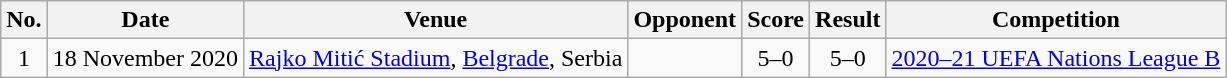<table class="wikitable sortable">
<tr>
<th scope="col">No.</th>
<th scope="col">Date</th>
<th scope="col">Venue</th>
<th scope="col">Opponent</th>
<th scope="col">Score</th>
<th scope="col">Result</th>
<th scope="col">Competition</th>
</tr>
<tr>
<td style="text-align:center">1</td>
<td>18 November 2020</td>
<td><a href='#'>Rajko Mitić Stadium</a>, <a href='#'>Belgrade</a>, Serbia</td>
<td></td>
<td style="text-align:center">5–0</td>
<td style="text-align:center">5–0</td>
<td><a href='#'>2020–21 UEFA Nations League B</a></td>
</tr>
</table>
